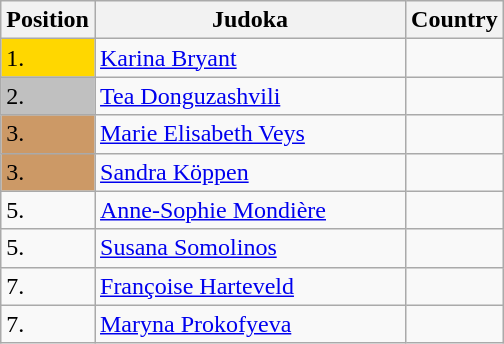<table class=wikitable>
<tr>
<th width=10>Position</th>
<th width=200>Judoka</th>
<th width=10>Country</th>
</tr>
<tr>
<td bgcolor=gold>1.</td>
<td><a href='#'>Karina Bryant</a></td>
<td></td>
</tr>
<tr>
<td bgcolor="silver">2.</td>
<td><a href='#'>Tea Donguzashvili</a></td>
<td></td>
</tr>
<tr>
<td bgcolor="CC9966">3.</td>
<td><a href='#'>Marie Elisabeth Veys</a></td>
<td></td>
</tr>
<tr>
<td bgcolor="CC9966">3.</td>
<td><a href='#'>Sandra Köppen</a></td>
<td></td>
</tr>
<tr>
<td>5.</td>
<td><a href='#'>Anne-Sophie Mondière</a></td>
<td></td>
</tr>
<tr>
<td>5.</td>
<td><a href='#'>Susana Somolinos</a></td>
<td></td>
</tr>
<tr>
<td>7.</td>
<td><a href='#'>Françoise Harteveld</a></td>
<td></td>
</tr>
<tr>
<td>7.</td>
<td><a href='#'>Maryna Prokofyeva</a></td>
<td></td>
</tr>
</table>
